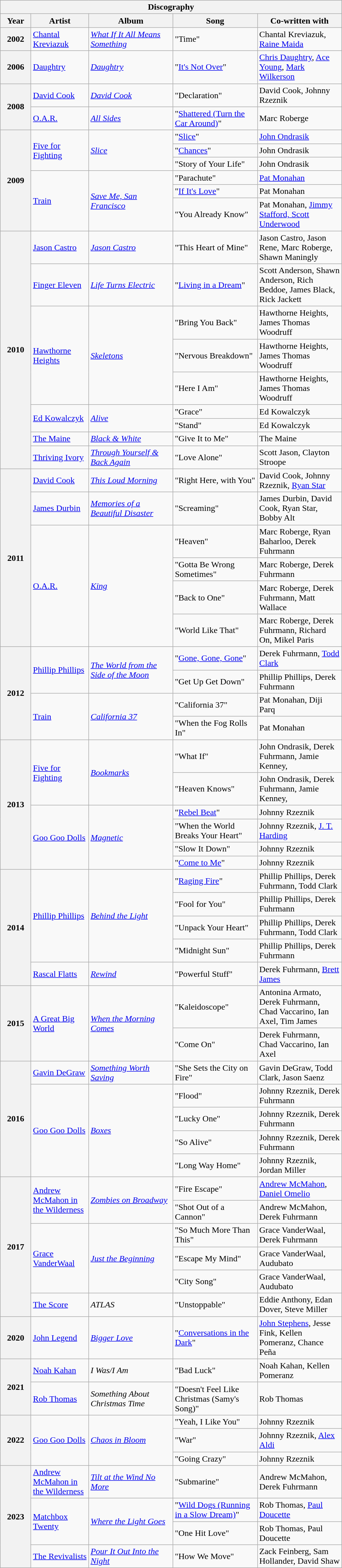<table class="wikitable">
<tr>
<th colspan="5">Discography</th>
</tr>
<tr Som>
<th width="50">Year</th>
<th width="100">Artist</th>
<th width="150">Album</th>
<th width="150">Song</th>
<th width="150">Co-written with</th>
</tr>
<tr>
<th>2002</th>
<td><a href='#'>Chantal Kreviazuk</a></td>
<td><em><a href='#'>What If It All Means Something</a></em></td>
<td>"Time"</td>
<td>Chantal Kreviazuk, <a href='#'>Raine Maida</a></td>
</tr>
<tr>
<th>2006</th>
<td><a href='#'>Daughtry</a></td>
<td><em><a href='#'>Daughtry</a></em></td>
<td>"<a href='#'>It's Not Over</a>"</td>
<td><a href='#'>Chris Daughtry</a>, <a href='#'>Ace Young</a>, <a href='#'>Mark Wilkerson</a></td>
</tr>
<tr>
<th rowspan="2">2008</th>
<td><a href='#'>David Cook</a></td>
<td><em><a href='#'>David Cook</a></em></td>
<td>"Declaration"</td>
<td>David Cook, Johnny Rzeznik</td>
</tr>
<tr>
<td><a href='#'>O.A.R.</a></td>
<td><em><a href='#'>All Sides</a></em></td>
<td>"<a href='#'>Shattered (Turn the Car Around)</a>"</td>
<td>Marc Roberge</td>
</tr>
<tr>
<th rowspan="6">2009</th>
<td rowspan="3"><a href='#'>Five for Fighting</a></td>
<td rowspan="3"><em><a href='#'>Slice</a></em></td>
<td>"<a href='#'>Slice</a>"</td>
<td><a href='#'>John Ondrasik</a></td>
</tr>
<tr>
<td>"<a href='#'>Chances</a>"</td>
<td>John Ondrasik</td>
</tr>
<tr>
<td>"Story of Your Life"</td>
<td>John Ondrasik</td>
</tr>
<tr>
<td rowspan="3"><a href='#'>Train</a></td>
<td rowspan="3"><em><a href='#'>Save Me, San Francisco</a></em></td>
<td>"Parachute"</td>
<td><a href='#'>Pat Monahan</a></td>
</tr>
<tr>
<td>"<a href='#'>If It's Love</a>"</td>
<td>Pat Monahan</td>
</tr>
<tr>
<td>"You Already Know"</td>
<td>Pat Monahan, <a href='#'>Jimmy Stafford, Scott Underwood</a></td>
</tr>
<tr>
<th rowspan="9">2010</th>
<td><a href='#'>Jason Castro</a></td>
<td><em><a href='#'>Jason Castro</a></em></td>
<td>"This Heart of Mine"</td>
<td>Jason Castro, Jason Rene, Marc Roberge, Shawn Maningly</td>
</tr>
<tr>
<td><a href='#'>Finger Eleven</a></td>
<td><em><a href='#'>Life Turns Electric</a></em></td>
<td>"<a href='#'>Living in a Dream</a>"</td>
<td>Scott Anderson, Shawn Anderson, Rich Beddoe, James Black, Rick Jackett</td>
</tr>
<tr>
<td rowspan="3"><a href='#'>Hawthorne Heights</a></td>
<td rowspan="3"><em><a href='#'>Skeletons</a></em></td>
<td>"Bring You Back"</td>
<td>Hawthorne Heights, James Thomas Woodruff</td>
</tr>
<tr>
<td>"Nervous Breakdown"</td>
<td>Hawthorne Heights, James Thomas Woodruff</td>
</tr>
<tr>
<td>"Here I Am"</td>
<td>Hawthorne Heights, James Thomas Woodruff</td>
</tr>
<tr>
<td rowspan="2"><a href='#'>Ed Kowalczyk</a></td>
<td rowspan="2"><em><a href='#'>Alive</a></em></td>
<td>"Grace"</td>
<td>Ed Kowalczyk</td>
</tr>
<tr>
<td>"Stand"</td>
<td>Ed Kowalczyk</td>
</tr>
<tr>
<td><a href='#'>The Maine</a></td>
<td><em><a href='#'>Black & White</a></em></td>
<td>"Give It to Me"</td>
<td>The Maine</td>
</tr>
<tr>
<td><a href='#'>Thriving Ivory</a></td>
<td><em><a href='#'>Through Yourself & Back Again</a></em></td>
<td>"Love Alone"</td>
<td>Scott Jason, Clayton Stroope</td>
</tr>
<tr>
<th rowspan="6">2011</th>
<td><a href='#'>David Cook</a></td>
<td><em><a href='#'>This Loud Morning</a></em></td>
<td>"Right Here, with You"</td>
<td>David Cook, Johnny Rzeznik, <a href='#'>Ryan Star</a></td>
</tr>
<tr>
<td><a href='#'>James Durbin</a></td>
<td><em><a href='#'>Memories of a Beautiful Disaster</a></em></td>
<td>"Screaming"</td>
<td>James Durbin, David Cook, Ryan Star, Bobby Alt</td>
</tr>
<tr>
<td rowspan="4"><a href='#'>O.A.R.</a></td>
<td rowspan="4"><em><a href='#'>King</a></em></td>
<td>"Heaven"</td>
<td>Marc Roberge, Ryan Baharloo, Derek Fuhrmann</td>
</tr>
<tr>
<td>"Gotta Be Wrong Sometimes"</td>
<td>Marc Roberge, Derek Fuhrmann</td>
</tr>
<tr>
<td>"Back to One"</td>
<td>Marc Roberge, Derek Fuhrmann, Matt Wallace</td>
</tr>
<tr>
<td>"World Like That"</td>
<td>Marc Roberge, Derek Fuhrmann, Richard On, Mikel Paris</td>
</tr>
<tr>
<th rowspan="4">2012</th>
<td rowspan="2"><a href='#'>Phillip Phillips</a></td>
<td rowspan="2"><em><a href='#'>The World from the Side of the Moon</a></em></td>
<td>"<a href='#'>Gone, Gone, Gone</a>"</td>
<td>Derek Fuhrmann, <a href='#'>Todd Clark</a></td>
</tr>
<tr>
<td>"Get Up Get Down"</td>
<td>Phillip Phillips, Derek Fuhrmann</td>
</tr>
<tr>
<td rowspan="2"><a href='#'>Train</a></td>
<td rowspan="2"><em><a href='#'>California 37</a></em></td>
<td>"California 37"</td>
<td>Pat Monahan, Diji Parq</td>
</tr>
<tr>
<td>"When the Fog Rolls In"</td>
<td>Pat Monahan</td>
</tr>
<tr>
<th rowspan="6">2013</th>
<td rowspan="2"><a href='#'>Five for Fighting</a></td>
<td rowspan="2"><em><a href='#'>Bookmarks</a></em></td>
<td>"What If"</td>
<td>John Ondrasik, Derek Fuhrmann, Jamie Kenney,</td>
</tr>
<tr>
<td>"Heaven Knows"</td>
<td>John Ondrasik, Derek Fuhrmann, Jamie Kenney,</td>
</tr>
<tr>
<td rowspan="4"><a href='#'>Goo Goo Dolls</a></td>
<td rowspan="4"><em><a href='#'>Magnetic</a></em></td>
<td>"<a href='#'>Rebel Beat</a>"</td>
<td>Johnny Rzeznik</td>
</tr>
<tr>
<td>"When the World Breaks Your Heart"</td>
<td>Johnny Rzeznik, <a href='#'>J. T. Harding</a></td>
</tr>
<tr>
<td>"Slow It Down"</td>
<td>Johnny Rzeznik</td>
</tr>
<tr>
<td>"<a href='#'>Come to Me</a>"</td>
<td>Johnny Rzeznik</td>
</tr>
<tr>
<th rowspan="5">2014</th>
<td rowspan="4"><a href='#'>Phillip Phillips</a></td>
<td rowspan="4"><em><a href='#'>Behind the Light</a></em></td>
<td>"<a href='#'>Raging Fire</a>"</td>
<td>Phillip Phillips, Derek Fuhrmann, Todd Clark</td>
</tr>
<tr>
<td>"Fool for You"</td>
<td>Phillip Phillips, Derek Fuhrmann</td>
</tr>
<tr>
<td>"Unpack Your Heart"</td>
<td>Phillip Phillips, Derek Fuhrmann, Todd Clark</td>
</tr>
<tr>
<td>"Midnight Sun"</td>
<td>Phillip Phillips, Derek Fuhrmann</td>
</tr>
<tr>
<td><a href='#'>Rascal Flatts</a></td>
<td><em><a href='#'>Rewind</a></em></td>
<td>"Powerful Stuff"</td>
<td>Derek Fuhrmann, <a href='#'>Brett James</a></td>
</tr>
<tr>
<th rowspan="2">2015</th>
<td rowspan="2"><a href='#'>A Great Big World</a></td>
<td rowspan="2"><em><a href='#'>When the Morning Comes</a></em></td>
<td>"Kaleidoscope"</td>
<td>Antonina Armato, Derek Fuhrmann, Chad Vaccarino, Ian Axel, Tim James</td>
</tr>
<tr>
<td>"Come On"</td>
<td>Derek Fuhrmann, Chad Vaccarino, Ian Axel</td>
</tr>
<tr>
<th rowspan="5">2016</th>
<td><a href='#'>Gavin DeGraw</a></td>
<td><em><a href='#'>Something Worth Saving</a></em></td>
<td>"She Sets the City on Fire"</td>
<td>Gavin DeGraw, Todd Clark, Jason Saenz</td>
</tr>
<tr>
<td rowspan="4"><a href='#'>Goo Goo Dolls</a></td>
<td rowspan="4"><em><a href='#'>Boxes</a></em></td>
<td>"Flood" </td>
<td>Johnny Rzeznik, Derek Fuhrmann</td>
</tr>
<tr>
<td>"Lucky One"</td>
<td>Johnny Rzeznik, Derek Fuhrmann</td>
</tr>
<tr>
<td>"So Alive"</td>
<td>Johnny Rzeznik, Derek Fuhrmann</td>
</tr>
<tr>
<td>"Long Way Home"</td>
<td>Johnny Rzeznik, Jordan Miller</td>
</tr>
<tr>
<th rowspan="6">2017</th>
<td rowspan="2"><a href='#'>Andrew McMahon in the Wilderness</a></td>
<td rowspan="2"><em><a href='#'>Zombies on Broadway</a></em></td>
<td>"Fire Escape"</td>
<td><a href='#'>Andrew McMahon</a>, <a href='#'>Daniel Omelio</a></td>
</tr>
<tr>
<td>"Shot Out of a Cannon"</td>
<td>Andrew McMahon, Derek Fuhrmann</td>
</tr>
<tr>
<td rowspan="3"><a href='#'>Grace VanderWaal</a></td>
<td rowspan="3"><em><a href='#'>Just the Beginning</a></em></td>
<td>"So Much More Than This"</td>
<td>Grace VanderWaal, Derek Fuhrmann</td>
</tr>
<tr>
<td>"Escape My Mind"</td>
<td>Grace VanderWaal, Audubato</td>
</tr>
<tr>
<td>"City Song"</td>
<td>Grace VanderWaal, Audubato</td>
</tr>
<tr>
<td><a href='#'>The Score</a></td>
<td><em>ATLAS</em></td>
<td>"Unstoppable"</td>
<td>Eddie Anthony, Edan Dover, Steve Miller</td>
</tr>
<tr>
<th>2020</th>
<td><a href='#'>John Legend</a></td>
<td><em><a href='#'>Bigger Love</a></em></td>
<td>"<a href='#'>Conversations in the Dark</a>"</td>
<td><a href='#'>John Stephens</a>, Jesse Fink, Kellen Pomeranz, Chance Peña</td>
</tr>
<tr>
<th rowspan="2">2021</th>
<td><a href='#'>Noah Kahan</a></td>
<td><em>I Was/I Am</em></td>
<td>"Bad Luck"</td>
<td>Noah Kahan, Kellen Pomeranz</td>
</tr>
<tr>
<td><a href='#'>Rob Thomas</a></td>
<td><em>Something About Christmas Time</em></td>
<td>"Doesn't Feel Like Christmas (Samy's Song)"</td>
<td>Rob Thomas</td>
</tr>
<tr>
<th rowspan="3">2022</th>
<td rowspan="3"><a href='#'>Goo Goo Dolls</a></td>
<td rowspan="3"><em><a href='#'>Chaos in Bloom</a></em></td>
<td>"Yeah, I Like You"</td>
<td>Johnny Rzeznik</td>
</tr>
<tr>
<td>"War"</td>
<td>Johnny Rzeznik, <a href='#'>Alex Aldi</a></td>
</tr>
<tr>
<td>"Going Crazy"</td>
<td>Johnny Rzeznik</td>
</tr>
<tr>
<th rowspan="4">2023</th>
<td><a href='#'>Andrew McMahon in the Wilderness</a></td>
<td><em><a href='#'>Tilt at the Wind No More</a></em></td>
<td>"Submarine"</td>
<td>Andrew McMahon, Derek Fuhrmann</td>
</tr>
<tr>
<td rowspan="2"><a href='#'>Matchbox Twenty</a></td>
<td rowspan="2"><em><a href='#'>Where the Light Goes</a></em></td>
<td>"<a href='#'>Wild Dogs (Running in a Slow Dream)</a>"</td>
<td>Rob Thomas, <a href='#'>Paul Doucette</a></td>
</tr>
<tr>
<td>"One Hit Love"</td>
<td>Rob Thomas, Paul Doucette</td>
</tr>
<tr>
<td><a href='#'>The Revivalists</a></td>
<td><em><a href='#'>Pour It Out Into the Night</a></em></td>
<td>"How We Move"</td>
<td>Zack Feinberg, Sam Hollander, David Shaw</td>
</tr>
</table>
